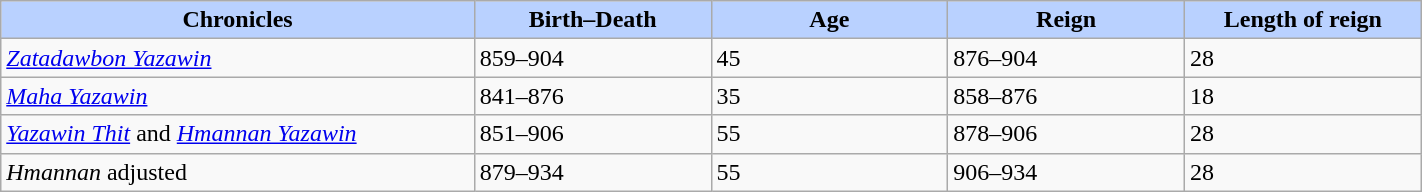<table width=75% class="wikitable">
<tr>
<th style="background-color:#B9D1FF" width=20%>Chronicles</th>
<th style="background-color:#B9D1FF" width=10%>Birth–Death</th>
<th style="background-color:#B9D1FF" width=10%>Age</th>
<th style="background-color:#B9D1FF" width=10%>Reign</th>
<th style="background-color:#B9D1FF" width=10%>Length of reign</th>
</tr>
<tr>
<td><em><a href='#'>Zatadawbon Yazawin</a></em></td>
<td>859–904</td>
<td>45</td>
<td>876–904</td>
<td>28</td>
</tr>
<tr>
<td><em><a href='#'>Maha Yazawin</a></em></td>
<td>841–876</td>
<td>35</td>
<td>858–876</td>
<td>18</td>
</tr>
<tr>
<td><em><a href='#'>Yazawin Thit</a></em> and <em><a href='#'>Hmannan Yazawin</a></em></td>
<td>851–906</td>
<td>55</td>
<td>878–906</td>
<td>28</td>
</tr>
<tr>
<td><em>Hmannan</em> adjusted</td>
<td>879–934</td>
<td>55</td>
<td>906–934</td>
<td>28</td>
</tr>
</table>
